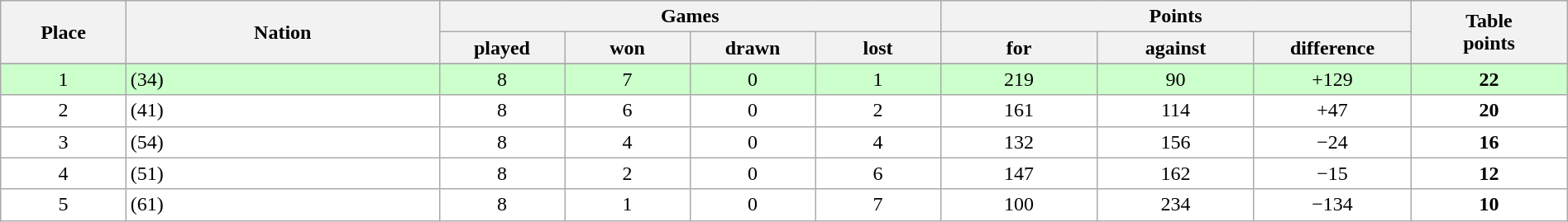<table class="wikitable" width="100%">
<tr>
<th rowspan=2 width="8%">Place</th>
<th rowspan=2 width="20%">Nation</th>
<th colspan=4 width="32%">Games</th>
<th colspan=3 width="30%">Points</th>
<th rowspan=2 width="10%">Table<br>points</th>
</tr>
<tr>
<th width="8%">played</th>
<th width="8%">won</th>
<th width="8%">drawn</th>
<th width="8%">lost</th>
<th width="10%">for</th>
<th width="10%">against</th>
<th width="10%">difference</th>
</tr>
<tr>
</tr>
<tr bgcolor=#ccffcc align=center>
<td>1</td>
<td align=left> (34)</td>
<td>8</td>
<td>7</td>
<td>0</td>
<td>1</td>
<td>219</td>
<td>90</td>
<td>+129</td>
<td><strong>22</strong></td>
</tr>
<tr bgcolor=#ffffff align=center>
<td>2</td>
<td align=left> (41)</td>
<td>8</td>
<td>6</td>
<td>0</td>
<td>2</td>
<td>161</td>
<td>114</td>
<td>+47</td>
<td><strong>20</strong></td>
</tr>
<tr bgcolor=#ffffff align=center>
<td>3</td>
<td align=left> (54)</td>
<td>8</td>
<td>4</td>
<td>0</td>
<td>4</td>
<td>132</td>
<td>156</td>
<td>−24</td>
<td><strong>16</strong></td>
</tr>
<tr bgcolor=#ffffff align=center>
<td>4</td>
<td align=left> (51)</td>
<td>8</td>
<td>2</td>
<td>0</td>
<td>6</td>
<td>147</td>
<td>162</td>
<td>−15</td>
<td><strong>12</strong></td>
</tr>
<tr bgcolor=#ffffff align=center>
<td>5</td>
<td align=left> (61)</td>
<td>8</td>
<td>1</td>
<td>0</td>
<td>7</td>
<td>100</td>
<td>234</td>
<td>−134</td>
<td><strong>10</strong></td>
</tr>
</table>
